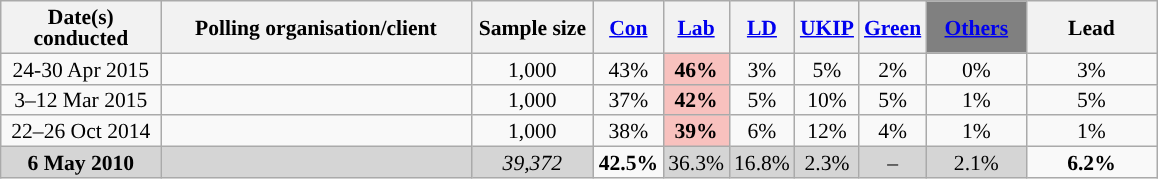<table class="wikitable sortable" style="text-align:center;font-size:90%;line-height:14px">
<tr>
<th ! style="width:100px;">Date(s)<br>conducted</th>
<th style="width:200px;">Polling organisation/client</th>
<th class="unsortable" style="width:75px;">Sample size</th>
<th class="unsortable" style="background:"><a href='#'><span>Con</span></a></th>
<th class="unsortable" style="background:"><a href='#'><span>Lab</span></a></th>
<th class="unsortable" style="background:"><a href='#'><span>LD</span></a></th>
<th class="unsortable" style="background:"><a href='#'><span>UKIP</span></a></th>
<th class="unsortable" style="background:"><a href='#'><span>Green</span></a></th>
<th class="unsortable" style="background:gray; width:60px;"><a href='#'><span>Others</span></a></th>
<th class="unsortable" style="width:80px;">Lead</th>
</tr>
<tr>
<td>24-30 Apr 2015</td>
<td></td>
<td>1,000</td>
<td>43%</td>
<td style="background:#F8C1BE"><strong>46%</strong></td>
<td>3%</td>
<td>5%</td>
<td>2%</td>
<td>0%</td>
<td style="background:">3%</td>
</tr>
<tr>
<td>3–12 Mar 2015</td>
<td></td>
<td>1,000</td>
<td>37%</td>
<td style="background:#F8C1BE"><strong>42%</strong></td>
<td>5%</td>
<td>10%</td>
<td>5%</td>
<td>1%</td>
<td style="background:">5%</td>
</tr>
<tr>
<td>22–26 Oct 2014</td>
<td></td>
<td>1,000</td>
<td>38%</td>
<td style="background:#F8C1BE"><strong>39%</strong></td>
<td>6%</td>
<td>12%</td>
<td>4%</td>
<td>1%</td>
<td style="background:">1%</td>
</tr>
<tr>
<td style="background:#D5D5D5"><strong>6 May 2010</strong></td>
<td style="background:#D5D5D5"></td>
<td style="background:#D5D5D5"><em>39,372</em></td>
<td style="background:"><strong>42.5%</strong></td>
<td style="background:#D5D5D5">36.3%</td>
<td style="background:#D5D5D5">16.8%</td>
<td style="background:#D5D5D5">2.3%</td>
<td style="background:#D5D5D5">–</td>
<td style="background:#D5D5D5">2.1%</td>
<td style="background:"><strong>6.2% </strong></td>
</tr>
</table>
